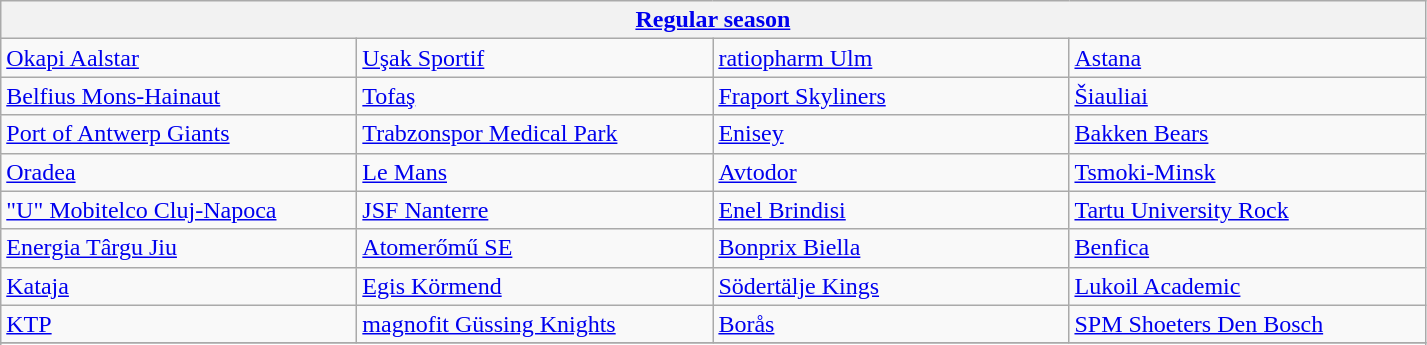<table class="wikitable" style="white-space: nowrap;">
<tr>
<th colspan=4><a href='#'>Regular season</a></th>
</tr>
<tr>
<td width=230> <a href='#'>Okapi Aalstar</a> </td>
<td width=230> <a href='#'>Uşak Sportif</a> </td>
<td width=230> <a href='#'>ratiopharm Ulm</a> </td>
<td width=230> <a href='#'>Astana</a> </td>
</tr>
<tr>
<td width=230> <a href='#'>Belfius Mons-Hainaut</a> </td>
<td width=230> <a href='#'>Tofaş</a> </td>
<td width=230> <a href='#'>Fraport Skyliners</a> </td>
<td width=230> <a href='#'>Šiauliai</a> </td>
</tr>
<tr>
<td width=230> <a href='#'>Port of Antwerp Giants</a> </td>
<td width=230> <a href='#'>Trabzonspor Medical Park</a> </td>
<td width=230> <a href='#'>Enisey</a> </td>
<td width=230> <a href='#'>Bakken Bears</a> </td>
</tr>
<tr>
<td width=230> <a href='#'>Oradea</a> </td>
<td width=230> <a href='#'>Le Mans</a> </td>
<td width=230> <a href='#'>Avtodor</a>  </td>
<td width=230> <a href='#'>Tsmoki-Minsk</a> </td>
</tr>
<tr>
<td width=230> <a href='#'>"U" Mobitelco Cluj-Napoca</a> </td>
<td width=230> <a href='#'>JSF Nanterre</a> </td>
<td width=230> <a href='#'>Enel Brindisi</a> </td>
<td width=230> <a href='#'>Tartu University Rock</a> </td>
</tr>
<tr>
<td width=230> <a href='#'>Energia Târgu Jiu</a> </td>
<td width=230> <a href='#'>Atomerőmű SE</a> </td>
<td width=230> <a href='#'>Bonprix Biella</a>  </td>
<td width=230> <a href='#'>Benfica</a> </td>
</tr>
<tr>
<td width=230> <a href='#'>Kataja</a> </td>
<td width=230> <a href='#'>Egis Körmend</a> </td>
<td width=230> <a href='#'>Södertälje Kings</a> </td>
<td width=230> <a href='#'>Lukoil Academic</a> </td>
</tr>
<tr>
<td width=230> <a href='#'>KTP</a> </td>
<td width=230> <a href='#'>magnofit Güssing Knights</a> </td>
<td width=230> <a href='#'>Borås</a> </td>
<td width=230> <a href='#'>SPM Shoeters Den Bosch</a> </td>
</tr>
<tr>
</tr>
<tr>
</tr>
</table>
